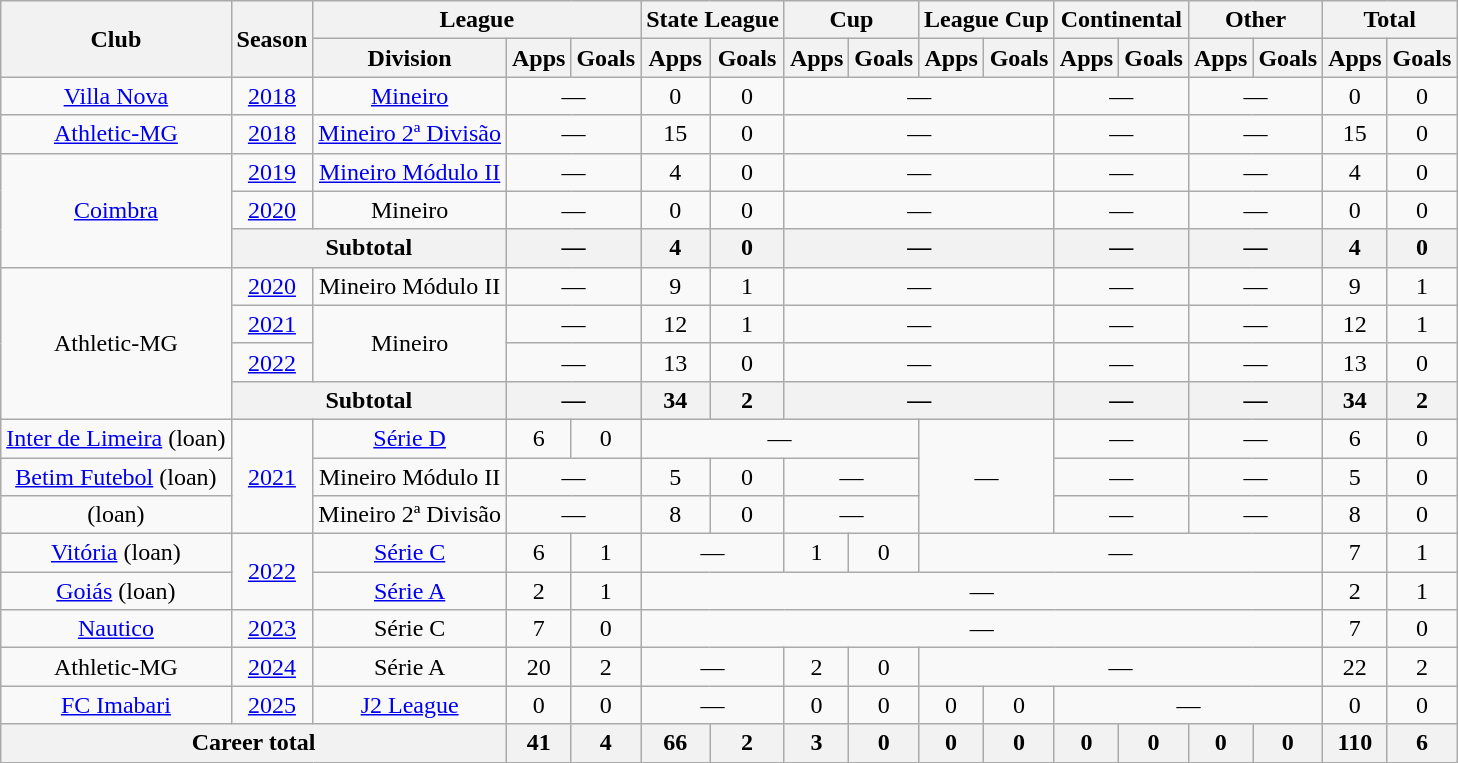<table class="wikitable" style="text-align: center;">
<tr>
<th rowspan="2">Club</th>
<th rowspan="2">Season</th>
<th colspan="3">League</th>
<th colspan="2">State League</th>
<th colspan="2">Cup</th>
<th colspan="2">League Cup</th>
<th colspan="2">Continental</th>
<th colspan="2">Other</th>
<th colspan="2">Total</th>
</tr>
<tr>
<th>Division</th>
<th>Apps</th>
<th>Goals</th>
<th>Apps</th>
<th>Goals</th>
<th>Apps</th>
<th>Goals</th>
<th>Apps</th>
<th>Goals</th>
<th>Apps</th>
<th>Goals</th>
<th>Apps</th>
<th>Goals</th>
<th>Apps</th>
<th>Goals</th>
</tr>
<tr>
<td valign="center"><a href='#'>Villa Nova</a></td>
<td><a href='#'>2018</a></td>
<td><a href='#'>Mineiro</a></td>
<td colspan="2">—</td>
<td>0</td>
<td>0</td>
<td colspan="4">—</td>
<td colspan="2">—</td>
<td colspan="2">—</td>
<td>0</td>
<td>0</td>
</tr>
<tr>
<td valign="center"><a href='#'>Athletic-MG</a></td>
<td><a href='#'>2018</a></td>
<td><a href='#'>Mineiro 2ª Divisão</a></td>
<td colspan="2">—</td>
<td>15</td>
<td>0</td>
<td colspan="4">—</td>
<td colspan="2">—</td>
<td colspan="2">—</td>
<td>15</td>
<td>0</td>
</tr>
<tr>
<td rowspan="3" valign="center"><a href='#'>Coimbra</a></td>
<td><a href='#'>2019</a></td>
<td><a href='#'>Mineiro Módulo II</a></td>
<td colspan="2">—</td>
<td>4</td>
<td>0</td>
<td colspan="4">—</td>
<td colspan="2">—</td>
<td colspan="2">—</td>
<td>4</td>
<td>0</td>
</tr>
<tr>
<td><a href='#'>2020</a></td>
<td>Mineiro</td>
<td colspan="2">—</td>
<td>0</td>
<td>0</td>
<td colspan="4">—</td>
<td colspan="2">—</td>
<td colspan="2">—</td>
<td>0</td>
<td>0</td>
</tr>
<tr>
<th colspan="2">Subtotal</th>
<th colspan="2">—</th>
<th>4</th>
<th>0</th>
<th colspan="4">—</th>
<th colspan="2">—</th>
<th colspan="2">—</th>
<th>4</th>
<th>0</th>
</tr>
<tr>
<td rowspan="4" valign="center">Athletic-MG</td>
<td><a href='#'>2020</a></td>
<td>Mineiro Módulo II</td>
<td colspan="2">—</td>
<td>9</td>
<td>1</td>
<td colspan="4">—</td>
<td colspan="2">—</td>
<td colspan="2">—</td>
<td>9</td>
<td>1</td>
</tr>
<tr>
<td><a href='#'>2021</a></td>
<td rowspan="2">Mineiro</td>
<td colspan="2">—</td>
<td>12</td>
<td>1</td>
<td colspan="4">—</td>
<td colspan="2">—</td>
<td colspan="2">—</td>
<td>12</td>
<td>1</td>
</tr>
<tr>
<td><a href='#'>2022</a></td>
<td colspan="2">—</td>
<td>13</td>
<td>0</td>
<td colspan="4">—</td>
<td colspan="2">—</td>
<td colspan="2">—</td>
<td>13</td>
<td>0</td>
</tr>
<tr>
<th colspan="2">Subtotal</th>
<th colspan="2">—</th>
<th>34</th>
<th>2</th>
<th colspan="4">—</th>
<th colspan="2">—</th>
<th colspan="2">—</th>
<th>34</th>
<th>2</th>
</tr>
<tr>
<td valign="center"><a href='#'>Inter de Limeira</a> (loan)</td>
<td rowspan="3"><a href='#'>2021</a></td>
<td><a href='#'>Série D</a></td>
<td>6</td>
<td>0</td>
<td colspan="4">—</td>
<td rowspan="3" colspan="2">—</td>
<td colspan="2">—</td>
<td colspan="2">—</td>
<td>6</td>
<td>0</td>
</tr>
<tr>
<td valign="center"><a href='#'>Betim Futebol</a> (loan)</td>
<td>Mineiro Módulo II</td>
<td colspan="2">—</td>
<td>5</td>
<td>0</td>
<td colspan="2">—</td>
<td colspan="2">—</td>
<td colspan="2">—</td>
<td>5</td>
<td>0</td>
</tr>
<tr>
<td valign="center"> (loan)</td>
<td>Mineiro 2ª Divisão</td>
<td colspan="2">—</td>
<td>8</td>
<td>0</td>
<td colspan="2">—</td>
<td colspan="2">—</td>
<td colspan="2">—</td>
<td>8</td>
<td>0</td>
</tr>
<tr>
<td valign="center"><a href='#'>Vitória</a> (loan)</td>
<td rowspan="2"><a href='#'>2022</a></td>
<td><a href='#'>Série C</a></td>
<td>6</td>
<td>1</td>
<td colspan="2">—</td>
<td>1</td>
<td>0</td>
<td colspan="6">—</td>
<td>7</td>
<td>1</td>
</tr>
<tr>
<td valign="center"><a href='#'>Goiás</a> (loan)</td>
<td><a href='#'>Série A</a></td>
<td>2</td>
<td>1</td>
<td colspan="10">—</td>
<td>2</td>
<td>1</td>
</tr>
<tr>
<td valign="center"><a href='#'>Nautico</a></td>
<td><a href='#'>2023</a></td>
<td>Série C</td>
<td>7</td>
<td>0</td>
<td colspan="10">—</td>
<td>7</td>
<td>0</td>
</tr>
<tr>
<td valign="center">Athletic-MG</td>
<td><a href='#'>2024</a></td>
<td>Série A</td>
<td>20</td>
<td>2</td>
<td colspan="2">—</td>
<td>2</td>
<td>0</td>
<td colspan="6">—</td>
<td>22</td>
<td>2</td>
</tr>
<tr>
<td valign="center"><a href='#'>FC Imabari</a></td>
<td><a href='#'>2025</a></td>
<td><a href='#'>J2 League</a></td>
<td>0</td>
<td>0</td>
<td colspan="2">—</td>
<td>0</td>
<td>0</td>
<td>0</td>
<td>0</td>
<td colspan="4">—</td>
<td>0</td>
<td>0</td>
</tr>
<tr>
<th colspan="3"><strong>Career total</strong></th>
<th>41</th>
<th>4</th>
<th>66</th>
<th>2</th>
<th>3</th>
<th>0</th>
<th>0</th>
<th>0</th>
<th>0</th>
<th>0</th>
<th>0</th>
<th>0</th>
<th>110</th>
<th>6</th>
</tr>
</table>
